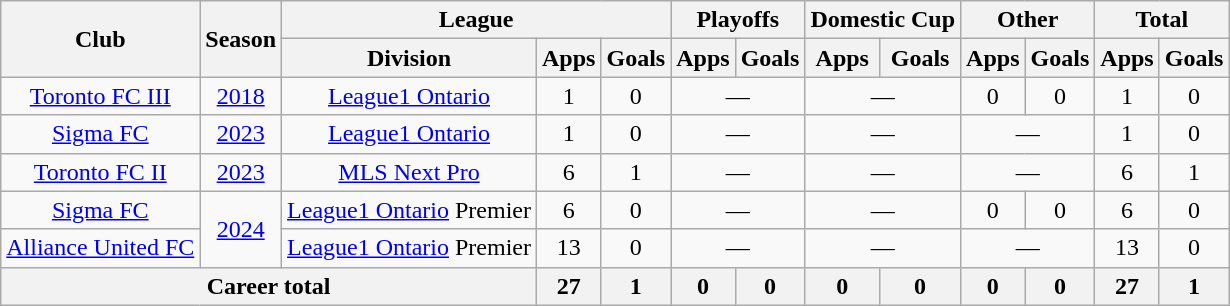<table class="wikitable" style="text-align: center">
<tr>
<th rowspan="2">Club</th>
<th rowspan="2">Season</th>
<th colspan="3">League</th>
<th colspan="2">Playoffs</th>
<th colspan="2">Domestic Cup</th>
<th colspan="2">Other</th>
<th colspan="2">Total</th>
</tr>
<tr>
<th>Division</th>
<th>Apps</th>
<th>Goals</th>
<th>Apps</th>
<th>Goals</th>
<th>Apps</th>
<th>Goals</th>
<th>Apps</th>
<th>Goals</th>
<th>Apps</th>
<th>Goals</th>
</tr>
<tr>
<td><a href='#'>Toronto FC III</a></td>
<td><a href='#'>2018</a></td>
<td><a href='#'>League1 Ontario</a></td>
<td>1</td>
<td>0</td>
<td colspan=2>—</td>
<td colspan=2>—</td>
<td>0</td>
<td>0</td>
<td>1</td>
<td>0</td>
</tr>
<tr>
<td><a href='#'>Sigma FC</a></td>
<td><a href='#'>2023</a></td>
<td><a href='#'>League1 Ontario</a></td>
<td>1</td>
<td>0</td>
<td colspan=2>—</td>
<td colspan=2>—</td>
<td colspan="2">—</td>
<td>1</td>
<td>0</td>
</tr>
<tr>
<td><a href='#'>Toronto FC II</a></td>
<td><a href='#'>2023</a></td>
<td><a href='#'>MLS Next Pro</a></td>
<td>6</td>
<td>1</td>
<td colspan=2>—</td>
<td colspan=2>—</td>
<td colspan="2">—</td>
<td>6</td>
<td>1</td>
</tr>
<tr>
<td><a href='#'>Sigma FC</a></td>
<td rowspan=2><a href='#'>2024</a></td>
<td><a href='#'>League1 Ontario</a> Premier</td>
<td>6</td>
<td>0</td>
<td colspan=2>—</td>
<td colspan=2>—</td>
<td>0</td>
<td>0</td>
<td>6</td>
<td>0</td>
</tr>
<tr>
<td><a href='#'>Alliance United FC</a></td>
<td><a href='#'>League1 Ontario</a> Premier</td>
<td>13</td>
<td>0</td>
<td colspan=2>—</td>
<td colspan=2>—</td>
<td colspan="2">—</td>
<td>13</td>
<td>0</td>
</tr>
<tr>
<th colspan="3"><strong>Career total</strong></th>
<th>27</th>
<th>1</th>
<th>0</th>
<th>0</th>
<th>0</th>
<th>0</th>
<th>0</th>
<th>0</th>
<th>27</th>
<th>1</th>
</tr>
</table>
